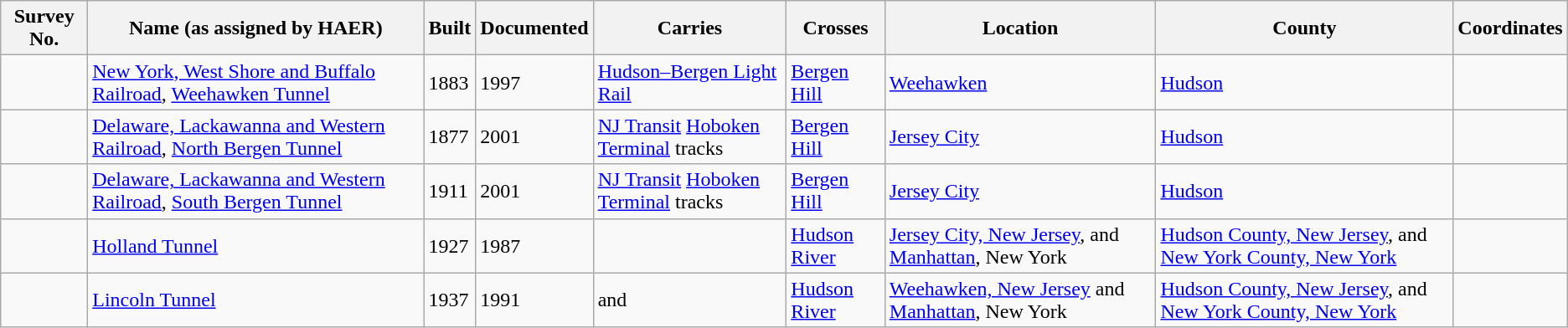<table class="wikitable sortable">
<tr>
<th>Survey No.</th>
<th>Name (as assigned by HAER)</th>
<th>Built</th>
<th>Documented</th>
<th>Carries</th>
<th>Crosses</th>
<th>Location</th>
<th>County</th>
<th>Coordinates</th>
</tr>
<tr>
<td></td>
<td><a href='#'>New York, West Shore and Buffalo Railroad</a>, <a href='#'>Weehawken Tunnel</a></td>
<td>1883</td>
<td>1997</td>
<td><a href='#'>Hudson–Bergen Light Rail</a></td>
<td><a href='#'>Bergen Hill</a></td>
<td><a href='#'>Weehawken</a></td>
<td><a href='#'>Hudson</a></td>
<td></td>
</tr>
<tr>
<td></td>
<td><a href='#'>Delaware, Lackawanna and Western Railroad</a>, <a href='#'>North Bergen Tunnel</a></td>
<td>1877</td>
<td>2001</td>
<td><a href='#'>NJ Transit</a> <a href='#'>Hoboken Terminal</a> tracks</td>
<td><a href='#'>Bergen Hill</a></td>
<td><a href='#'>Jersey City</a></td>
<td><a href='#'>Hudson</a></td>
<td></td>
</tr>
<tr>
<td></td>
<td><a href='#'>Delaware, Lackawanna and Western Railroad</a>, <a href='#'>South Bergen Tunnel</a></td>
<td>1911</td>
<td>2001</td>
<td><a href='#'>NJ Transit</a> <a href='#'>Hoboken Terminal</a> tracks</td>
<td><a href='#'>Bergen Hill</a></td>
<td><a href='#'>Jersey City</a></td>
<td><a href='#'>Hudson</a></td>
<td></td>
</tr>
<tr>
<td></td>
<td><a href='#'>Holland Tunnel</a></td>
<td>1927</td>
<td>1987</td>
<td></td>
<td><a href='#'>Hudson River</a></td>
<td><a href='#'>Jersey City, New Jersey</a>, and <a href='#'>Manhattan</a>, New York</td>
<td><a href='#'>Hudson County, New Jersey</a>, and <a href='#'>New York County, New York</a></td>
<td></td>
</tr>
<tr>
<td></td>
<td><a href='#'>Lincoln Tunnel</a></td>
<td>1937</td>
<td>1991</td>
<td> and </td>
<td><a href='#'>Hudson River</a></td>
<td><a href='#'>Weehawken, New Jersey</a> and <a href='#'>Manhattan</a>, New York</td>
<td><a href='#'>Hudson County, New Jersey</a>, and <a href='#'>New York County, New York</a></td>
<td></td>
</tr>
</table>
